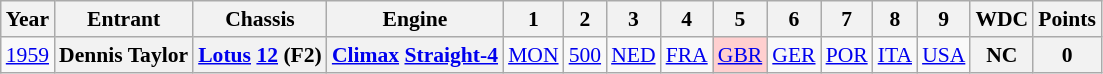<table class="wikitable" style="text-align:center; font-size:90%">
<tr>
<th>Year</th>
<th>Entrant</th>
<th>Chassis</th>
<th>Engine</th>
<th>1</th>
<th>2</th>
<th>3</th>
<th>4</th>
<th>5</th>
<th>6</th>
<th>7</th>
<th>8</th>
<th>9</th>
<th>WDC</th>
<th>Points</th>
</tr>
<tr>
<td><a href='#'>1959</a></td>
<th>Dennis Taylor</th>
<th><a href='#'>Lotus</a> <a href='#'>12</a> (F2)</th>
<th><a href='#'>Climax</a> <a href='#'>Straight-4</a></th>
<td><a href='#'>MON</a></td>
<td><a href='#'>500</a></td>
<td><a href='#'>NED</a></td>
<td><a href='#'>FRA</a></td>
<td style="background:#FFCFCF;"><a href='#'>GBR</a><br></td>
<td><a href='#'>GER</a></td>
<td><a href='#'>POR</a></td>
<td><a href='#'>ITA</a></td>
<td><a href='#'>USA</a></td>
<th>NC</th>
<th>0</th>
</tr>
</table>
